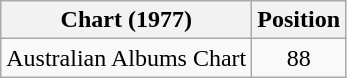<table class="wikitable" style="text-align:center;">
<tr>
<th>Chart (1977)</th>
<th>Position</th>
</tr>
<tr>
<td align="left">Australian Albums Chart</td>
<td>88</td>
</tr>
</table>
